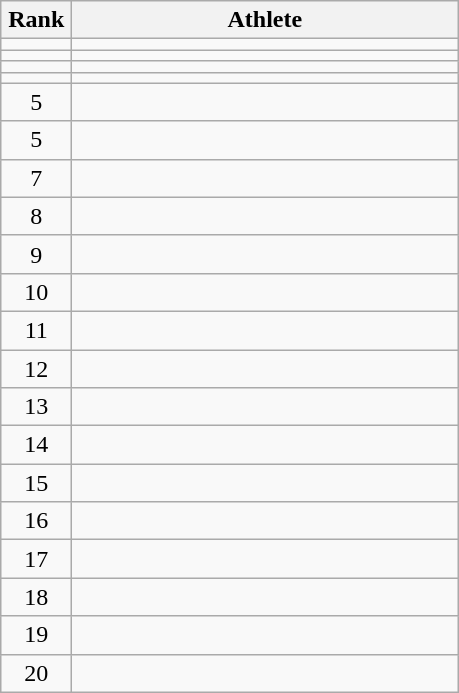<table class="wikitable" style="text-align: center;">
<tr>
<th width=40>Rank</th>
<th width=250>Athlete</th>
</tr>
<tr>
<td></td>
<td align="left"></td>
</tr>
<tr>
<td></td>
<td align="left"></td>
</tr>
<tr>
<td></td>
<td align="left"></td>
</tr>
<tr>
<td></td>
<td align="left"></td>
</tr>
<tr>
<td>5</td>
<td align="left"></td>
</tr>
<tr>
<td>5</td>
<td align="left"></td>
</tr>
<tr>
<td>7</td>
<td align="left"></td>
</tr>
<tr>
<td>8</td>
<td align="left"></td>
</tr>
<tr>
<td>9</td>
<td align="left"></td>
</tr>
<tr>
<td>10</td>
<td align="left"></td>
</tr>
<tr>
<td>11</td>
<td align="left"></td>
</tr>
<tr>
<td>12</td>
<td align="left"></td>
</tr>
<tr>
<td>13</td>
<td align="left"></td>
</tr>
<tr>
<td>14</td>
<td align="left"></td>
</tr>
<tr>
<td>15</td>
<td align="left"></td>
</tr>
<tr>
<td>16</td>
<td align="left"></td>
</tr>
<tr>
<td>17</td>
<td align="left"></td>
</tr>
<tr>
<td>18</td>
<td align="left"></td>
</tr>
<tr>
<td>19</td>
<td align="left"></td>
</tr>
<tr>
<td>20</td>
<td align="left"></td>
</tr>
</table>
